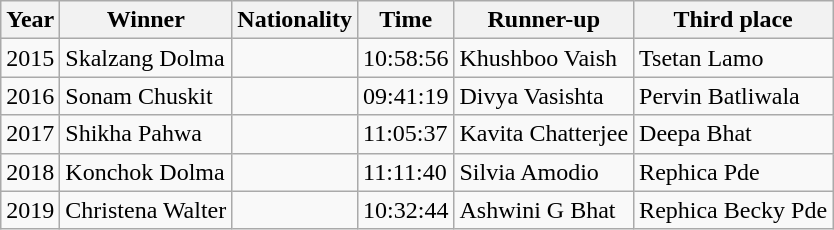<table class="wikitable">
<tr>
<th>Year</th>
<th>Winner</th>
<th>Nationality</th>
<th>Time</th>
<th>Runner-up</th>
<th>Third place</th>
</tr>
<tr>
<td>2015</td>
<td>Skalzang Dolma</td>
<td></td>
<td>10:58:56</td>
<td>Khushboo Vaish</td>
<td>Tsetan Lamo</td>
</tr>
<tr>
<td>2016</td>
<td>Sonam Chuskit</td>
<td></td>
<td>09:41:19</td>
<td>Divya Vasishta</td>
<td>Pervin Batliwala</td>
</tr>
<tr>
<td>2017</td>
<td>Shikha Pahwa</td>
<td></td>
<td>11:05:37</td>
<td>Kavita Chatterjee</td>
<td>Deepa Bhat</td>
</tr>
<tr>
<td>2018</td>
<td>Konchok Dolma</td>
<td></td>
<td>11:11:40</td>
<td>Silvia Amodio</td>
<td>Rephica Pde</td>
</tr>
<tr>
<td>2019</td>
<td>Christena Walter</td>
<td></td>
<td>10:32:44</td>
<td>Ashwini G Bhat</td>
<td>Rephica Becky Pde</td>
</tr>
</table>
